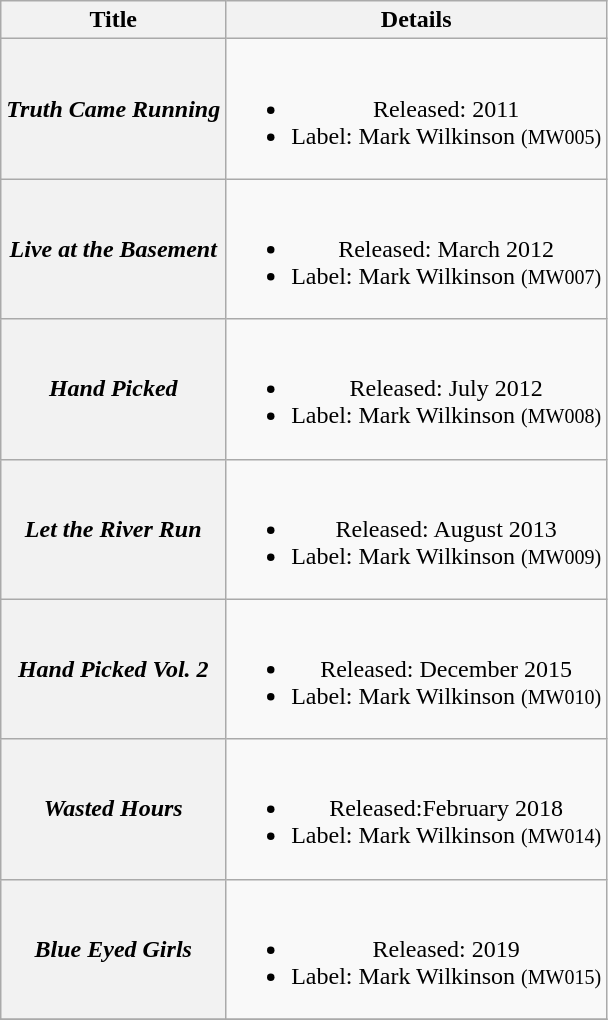<table class="wikitable plainrowheaders" style="text-align:center;" border="1">
<tr>
<th>Title</th>
<th>Details</th>
</tr>
<tr>
<th scope="row"><em>Truth Came Running</em></th>
<td><br><ul><li>Released: 2011</li><li>Label: Mark Wilkinson <small>(MW005)</small></li></ul></td>
</tr>
<tr>
<th scope="row"><em>Live at the Basement</em></th>
<td><br><ul><li>Released: March 2012</li><li>Label: Mark Wilkinson <small>(MW007)</small></li></ul></td>
</tr>
<tr>
<th scope="row"><em>Hand Picked</em></th>
<td><br><ul><li>Released: July 2012</li><li>Label: Mark Wilkinson <small>(MW008)</small></li></ul></td>
</tr>
<tr>
<th scope="row"><em>Let the River Run</em></th>
<td><br><ul><li>Released: August 2013</li><li>Label: Mark Wilkinson <small>(MW009)</small></li></ul></td>
</tr>
<tr>
<th scope="row"><em>Hand Picked Vol. 2</em></th>
<td><br><ul><li>Released: December 2015</li><li>Label: Mark Wilkinson <small>(MW010)</small></li></ul></td>
</tr>
<tr>
<th scope="row"><em>Wasted Hours</em></th>
<td><br><ul><li>Released:February 2018</li><li>Label: Mark Wilkinson <small>(MW014)</small></li></ul></td>
</tr>
<tr>
<th scope="row"><em>Blue Eyed Girls</em></th>
<td><br><ul><li>Released: 2019</li><li>Label: Mark Wilkinson <small>(MW015)</small></li></ul></td>
</tr>
<tr>
</tr>
</table>
